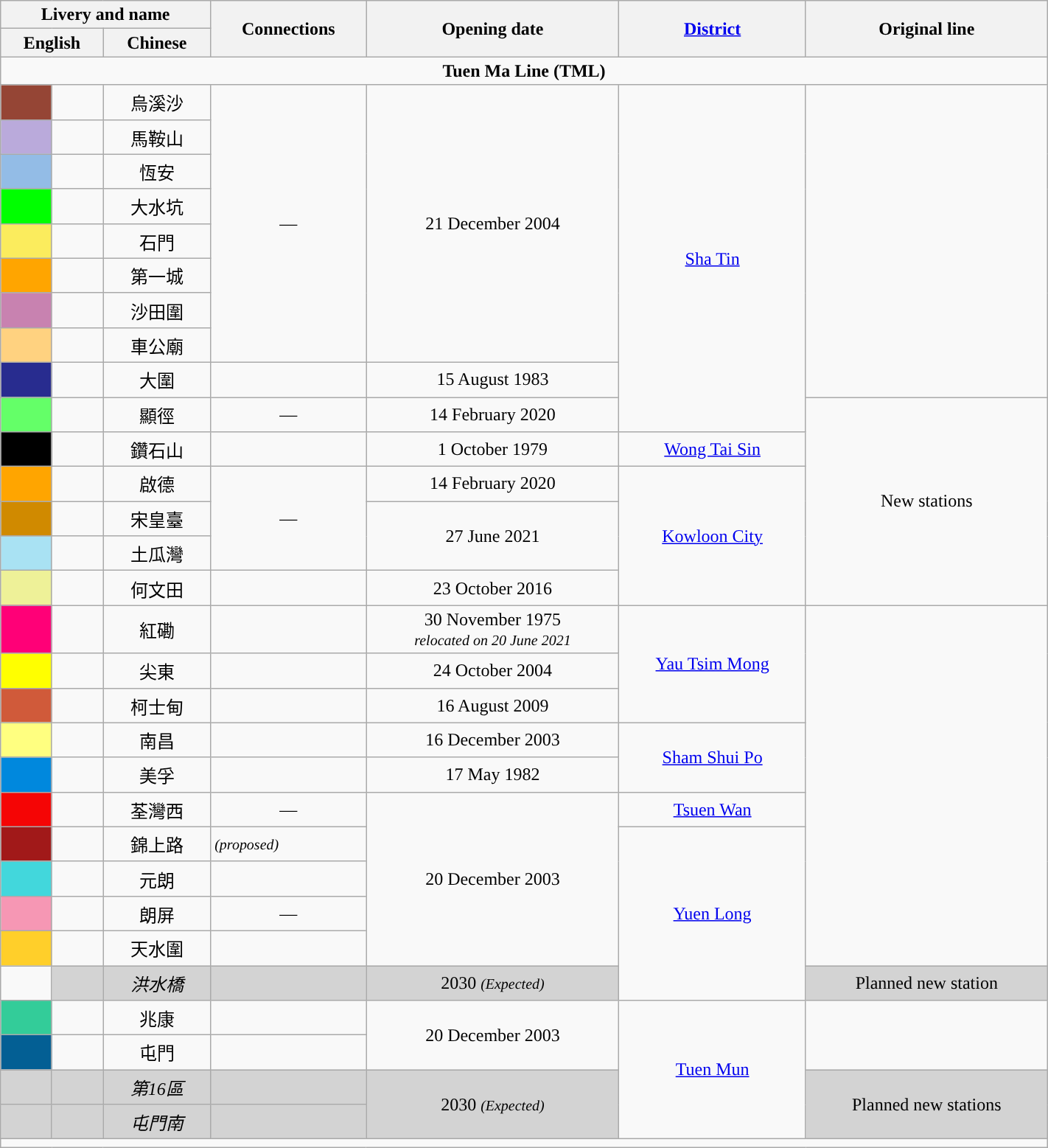<table class="wikitable" style="width: 75%; margin: 0.5em auto; text-align: center">
<tr>
<th colspan="3">Livery and name</th>
<th rowspan="2">Connections</th>
<th rowspan="2">Opening date</th>
<th rowspan="2"><a href='#'>District</a></th>
<th rowspan="2">Original line</th>
</tr>
<tr>
<th colspan="2">English</th>
<th>Chinese</th>
</tr>
<tr>
<td colspan = "7" style="text-align:center;"><strong><span>Tuen Ma Line (TML)</span></strong></td>
</tr>
<tr>
<td style="background:#954535"></td>
<td><strong></strong></td>
<td>烏溪沙</td>
<td rowspan="8">—</td>
<td rowspan="8">21 December 2004</td>
<td rowspan="10"><a href='#'>Sha Tin</a></td>
<td rowspan="9"></td>
</tr>
<tr>
<td style="background:#BAAADB"></td>
<td><strong></strong></td>
<td>馬鞍山</td>
</tr>
<tr>
<td style="background:#93BCE6"></td>
<td><strong></strong></td>
<td>恆安</td>
</tr>
<tr>
<td style="background:#00FF00"></td>
<td><strong></strong></td>
<td>大水坑</td>
</tr>
<tr>
<td style="background:#FBEC5D"></td>
<td><strong></strong></td>
<td>石門</td>
</tr>
<tr>
<td style="background:#FFA500"></td>
<td><strong></strong></td>
<td>第一城</td>
</tr>
<tr>
<td style="background:#C882B0"></td>
<td><strong></strong></td>
<td>沙田圍</td>
</tr>
<tr>
<td style="background:#FFD280"></td>
<td><strong></strong></td>
<td>車公廟</td>
</tr>
<tr>
<td style="background:#282C8F"></td>
<td><strong></strong></td>
<td>大圍</td>
<td style="text-align:left;"></td>
<td rowspan="1">15 August 1983</td>
</tr>
<tr>
<td style="background:#64FF68"></td>
<td><strong></strong></td>
<td>顯徑</td>
<td>—</td>
<td>14 February 2020</td>
<td rowspan="6">New stations</td>
</tr>
<tr>
<td style="background: black"></td>
<td><strong></strong></td>
<td>鑽石山</td>
<td style="text-align:left;"></td>
<td rowspan="1">1 October 1979</td>
<td><a href='#'>Wong Tai Sin</a></td>
</tr>
<tr>
<td style="background:#FFA500"></td>
<td><strong></strong></td>
<td>啟德</td>
<td rowspan="3">—</td>
<td>14 February 2020</td>
<td rowspan="4"><a href='#'>Kowloon City</a></td>
</tr>
<tr>
<td style="background:#d08a00"></td>
<td><strong></strong></td>
<td>宋皇臺</td>
<td rowspan="2">27 June 2021</td>
</tr>
<tr>
<td style="background:#A9E2F3"></td>
<td><strong></strong></td>
<td>土瓜灣</td>
</tr>
<tr>
<td style="background:#EEF198"></td>
<td><strong></strong></td>
<td>何文田</td>
<td style="text-align:left;"></td>
<td rowspan="1">23 October 2016</td>
</tr>
<tr>
<td style="background:#FF0077"></td>
<td><strong></strong></td>
<td>紅磡</td>
<td style="text-align:left;"></td>
<td>30 November 1975<small><br><em>relocated on 20 June 2021</em></small></td>
<td rowspan="3"><a href='#'>Yau Tsim Mong</a></td>
<td rowspan="10"></td>
</tr>
<tr>
<td style="background:#FFFF00"></td>
<td><strong></strong></td>
<td>尖東</td>
<td style="text-align:left;"></td>
<td>24 October 2004</td>
</tr>
<tr>
<td style="background:#D05A3A"></td>
<td><strong></strong></td>
<td>柯士甸</td>
<td style="text-align:left;"></td>
<td>16 August 2009</td>
</tr>
<tr>
<td style="background:#FFFF80"></td>
<td><strong></strong></td>
<td>南昌</td>
<td style="text-align:left;"></td>
<td rowspan="1">16 December 2003</td>
<td rowspan="2"><a href='#'>Sham Shui Po</a></td>
</tr>
<tr>
<td style="background:#0088DD"></td>
<td><strong></strong></td>
<td>美孚</td>
<td style="text-align:left;"></td>
<td rowspan="1">17 May 1982</td>
</tr>
<tr>
<td style="background: #f50505"></td>
<td><strong></strong></td>
<td>荃灣西</td>
<td>—</td>
<td rowspan="5">20 December 2003</td>
<td><a href='#'>Tsuen Wan</a></td>
</tr>
<tr>
<td style="background:#A11919"></td>
<td><strong></strong></td>
<td>錦上路</td>
<td style="text-align:left;"><em> <small>(proposed)</small></em></td>
<td rowspan="5"><a href='#'>Yuen Long</a></td>
</tr>
<tr>
<td style="background:#42D7DC"></td>
<td><strong></strong></td>
<td>元朗</td>
<td style="text-align:left;"></td>
</tr>
<tr>
<td style="background:#F697B4"></td>
<td><strong></strong></td>
<td>朗屏</td>
<td>—</td>
</tr>
<tr>
<td style="background:#FFCF2A"></td>
<td><strong></strong></td>
<td>天水圍</td>
<td style="text-align:left;"></td>
</tr>
<tr>
<td></td>
<td style="background-color:lightgrey;"><strong><em></em></strong></td>
<td style="background-color:lightgrey;"><em>洪水橋</em></td>
<td style="background-color:lightgrey;"></td>
<td style="background-color:lightgrey;">2030 <small><em>(Expected)</em></small></td>
<td style="background-color:lightgrey;">Planned new station</td>
</tr>
<tr>
<td style="background:#33CC99"></td>
<td><strong></strong></td>
<td>兆康</td>
<td style="text-align:left;"></td>
<td rowspan="2">20 December 2003</td>
<td rowspan="4"><a href='#'>Tuen Mun</a></td>
<td rowspan="2"></td>
</tr>
<tr>
<td style="background:#035F94"></td>
<td><strong></strong></td>
<td>屯門</td>
<td style="text-align:left;"></td>
</tr>
<tr>
<td style="background-color:lightgrey;"></td>
<td style="background-color:lightgrey;"><strong><em></em></strong></td>
<td style="background-color:lightgrey;"><em>第16區</em></td>
<td style="background-color:lightgrey;"></td>
<td rowspan="2"; style="background-color:lightgrey;">2030 <small><em>(Expected)</em></small></td>
<td rowspan="2"; style="background-color:lightgrey;">Planned new stations</td>
</tr>
<tr>
<td style="background-color:lightgrey;"></td>
<td style="background-color:lightgrey;"><strong><em></em></strong></td>
<td style="background-color:lightgrey;"><em>屯門南</em></td>
<td style="background-color:lightgrey;"></td>
</tr>
<tr>
<td colspan = "7"></td>
</tr>
</table>
